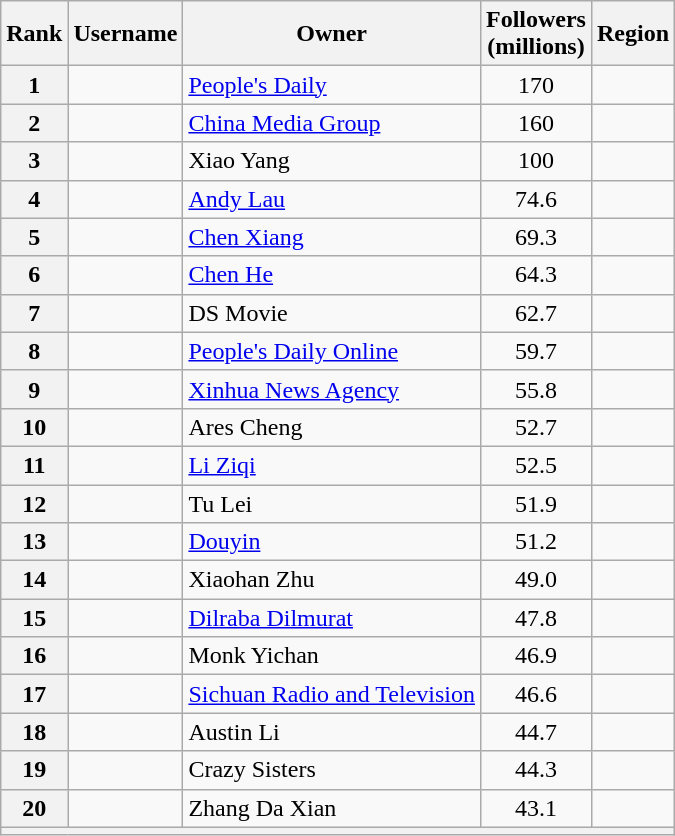<table class="wikitable sortable">
<tr>
<th scope="col">Rank</th>
<th scope="col">Username</th>
<th scope="col">Owner</th>
<th scope="col">Followers<br>(millions)</th>
<th>Region</th>
</tr>
<tr>
<th scope="row" style="text-align:center;">1</th>
<td></td>
<td><a href='#'>People's Daily</a></td>
<td style="text-align:center;">170</td>
<td></td>
</tr>
<tr>
<th scope="row" style="text-align:center;">2</th>
<td></td>
<td><a href='#'>China Media Group</a></td>
<td style="text-align:center;">160</td>
<td></td>
</tr>
<tr>
<th scope="row" style="text-align:center;">3</th>
<td></td>
<td>Xiao Yang</td>
<td style="text-align:center;">100</td>
<td></td>
</tr>
<tr>
<th scope="row" style="text-align:center;">4</th>
<td></td>
<td><a href='#'>Andy Lau</a></td>
<td style="text-align:center;">74.6</td>
<td></td>
</tr>
<tr>
<th scope="row" style="text-align:center;">5</th>
<td></td>
<td><a href='#'>Chen Xiang</a></td>
<td style="text-align:center;">69.3</td>
<td></td>
</tr>
<tr>
<th scope="row" style="text-align:center;">6</th>
<td></td>
<td><a href='#'>Chen He</a></td>
<td style="text-align:center;">64.3</td>
<td></td>
</tr>
<tr>
<th scope="row" style="text-align:center;">7</th>
<td></td>
<td>DS Movie</td>
<td style="text-align:center;">62.7</td>
<td></td>
</tr>
<tr>
<th scope="row" style="text-align:center;">8</th>
<td></td>
<td><a href='#'>People's Daily Online</a></td>
<td style="text-align:center;">59.7</td>
<td></td>
</tr>
<tr>
<th scope="row" style="text-align:center;">9</th>
<td></td>
<td><a href='#'>Xinhua News Agency</a></td>
<td style="text-align:center;">55.8</td>
<td></td>
</tr>
<tr>
<th scope="row" style="text-align:center;">10</th>
<td></td>
<td>Ares Cheng</td>
<td style="text-align:center;">52.7</td>
<td></td>
</tr>
<tr>
<th scope="row" style="text-align:center;">11</th>
<td></td>
<td><a href='#'>Li Ziqi</a></td>
<td style="text-align:center;">52.5</td>
<td></td>
</tr>
<tr>
<th scope="row" style="text-align:center;">12</th>
<td></td>
<td>Tu Lei</td>
<td style="text-align:center;">51.9</td>
<td></td>
</tr>
<tr>
<th scope="row" style="text-align:center;">13</th>
<td></td>
<td><a href='#'>Douyin</a></td>
<td style="text-align:center;">51.2</td>
<td></td>
</tr>
<tr>
<th scope="row" style="text-align:center;">14</th>
<td></td>
<td>Xiaohan Zhu</td>
<td style="text-align:center;">49.0</td>
<td></td>
</tr>
<tr>
<th scope="row" style="text-align:center;">15</th>
<td></td>
<td><a href='#'>Dilraba Dilmurat</a></td>
<td style="text-align:center;">47.8</td>
<td></td>
</tr>
<tr>
<th scope="row" style="text-align:center;">16</th>
<td></td>
<td>Monk Yichan</td>
<td style="text-align:center;">46.9</td>
<td></td>
</tr>
<tr>
<th scope="row" style="text-align:center;">17</th>
<td></td>
<td><a href='#'>Sichuan Radio and Television</a></td>
<td style="text-align:center;">46.6</td>
<td></td>
</tr>
<tr>
<th scope="row" style="text-align:center;">18</th>
<td></td>
<td>Austin Li</td>
<td style="text-align:center;">44.7</td>
<td></td>
</tr>
<tr>
<th scope="row" style="text-align:center;">19</th>
<td></td>
<td>Crazy Sisters</td>
<td style="text-align:center;">44.3</td>
<td></td>
</tr>
<tr>
<th scope="row" style="text-align:center;">20</th>
<td></td>
<td>Zhang Da Xian</td>
<td style="text-align:center;">43.1</td>
<td></td>
</tr>
<tr>
<th colspan="5" style="text-align:center; font-size:8pt;"></th>
</tr>
</table>
